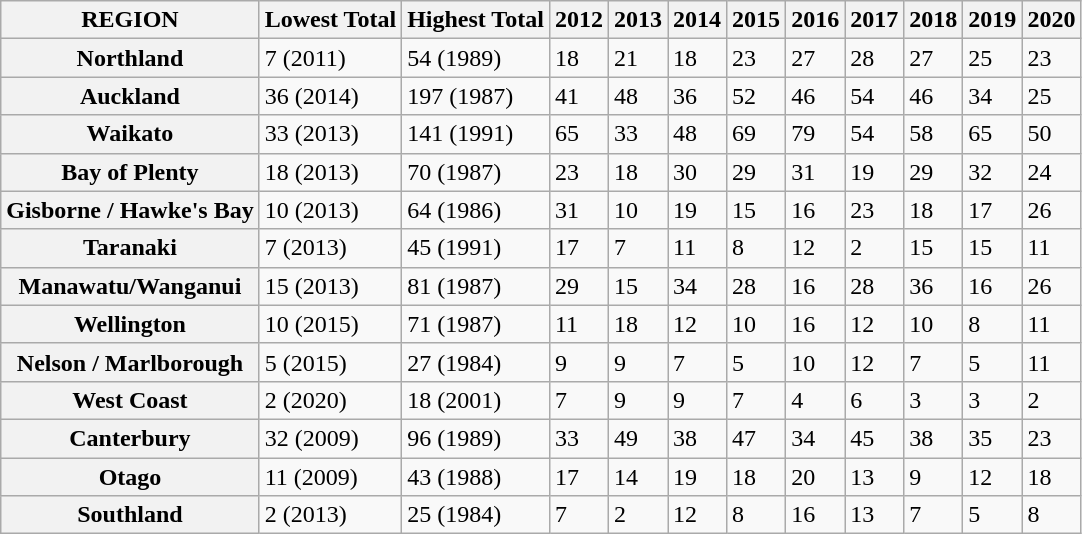<table class="wikitable sortable">
<tr>
<th>REGION</th>
<th>Lowest Total</th>
<th>Highest Total</th>
<th>2012</th>
<th>2013</th>
<th>2014</th>
<th>2015</th>
<th>2016</th>
<th>2017</th>
<th>2018</th>
<th>2019</th>
<th>2020</th>
</tr>
<tr>
<th>Northland</th>
<td>7 (2011)</td>
<td>54 (1989)</td>
<td>18</td>
<td>21</td>
<td>18</td>
<td>23</td>
<td>27</td>
<td>28</td>
<td>27</td>
<td>25</td>
<td>23</td>
</tr>
<tr>
<th>Auckland</th>
<td>36 (2014)</td>
<td>197 (1987)</td>
<td>41</td>
<td>48</td>
<td>36</td>
<td>52</td>
<td>46</td>
<td>54</td>
<td>46</td>
<td>34</td>
<td>25</td>
</tr>
<tr>
<th>Waikato</th>
<td>33 (2013)</td>
<td>141 (1991)</td>
<td>65</td>
<td>33</td>
<td>48</td>
<td>69</td>
<td>79</td>
<td>54</td>
<td>58</td>
<td>65</td>
<td>50</td>
</tr>
<tr>
<th>Bay of Plenty</th>
<td>18 (2013)</td>
<td>70 (1987)</td>
<td>23</td>
<td>18</td>
<td>30</td>
<td>29</td>
<td>31</td>
<td>19</td>
<td>29</td>
<td>32</td>
<td>24</td>
</tr>
<tr>
<th>Gisborne / Hawke's Bay</th>
<td>10 (2013)</td>
<td>64 (1986)</td>
<td>31</td>
<td>10</td>
<td>19</td>
<td>15</td>
<td>16</td>
<td>23</td>
<td>18</td>
<td>17</td>
<td>26</td>
</tr>
<tr>
<th>Taranaki</th>
<td>7 (2013)</td>
<td>45 (1991)</td>
<td>17</td>
<td>7</td>
<td>11</td>
<td>8</td>
<td>12</td>
<td>2</td>
<td>15</td>
<td>15</td>
<td>11</td>
</tr>
<tr>
<th>Manawatu/Wanganui</th>
<td>15 (2013)</td>
<td>81 (1987)</td>
<td>29</td>
<td>15</td>
<td>34</td>
<td>28</td>
<td>16</td>
<td>28</td>
<td>36</td>
<td>16</td>
<td>26</td>
</tr>
<tr>
<th>Wellington</th>
<td>10 (2015)</td>
<td>71 (1987)</td>
<td>11</td>
<td>18</td>
<td>12</td>
<td>10</td>
<td>16</td>
<td>12</td>
<td>10</td>
<td>8</td>
<td>11</td>
</tr>
<tr>
<th>Nelson / Marlborough</th>
<td>5 (2015)</td>
<td>27 (1984)</td>
<td>9</td>
<td>9</td>
<td>7</td>
<td>5</td>
<td>10</td>
<td>12</td>
<td>7</td>
<td>5</td>
<td>11</td>
</tr>
<tr>
<th>West Coast</th>
<td>2 (2020)</td>
<td>18 (2001)</td>
<td>7</td>
<td>9</td>
<td>9</td>
<td>7</td>
<td>4</td>
<td>6</td>
<td>3</td>
<td>3</td>
<td>2</td>
</tr>
<tr>
<th>Canterbury</th>
<td>32 (2009)</td>
<td>96 (1989)</td>
<td>33</td>
<td>49</td>
<td>38</td>
<td>47</td>
<td>34</td>
<td>45</td>
<td>38</td>
<td>35</td>
<td>23</td>
</tr>
<tr>
<th>Otago</th>
<td>11 (2009)</td>
<td>43 (1988)</td>
<td>17</td>
<td>14</td>
<td>19</td>
<td>18</td>
<td>20</td>
<td>13</td>
<td>9</td>
<td>12</td>
<td>18</td>
</tr>
<tr>
<th>Southland</th>
<td>2 (2013)</td>
<td>25 (1984)</td>
<td>7</td>
<td>2</td>
<td>12</td>
<td>8</td>
<td>16</td>
<td>13</td>
<td>7</td>
<td>5</td>
<td>8</td>
</tr>
</table>
